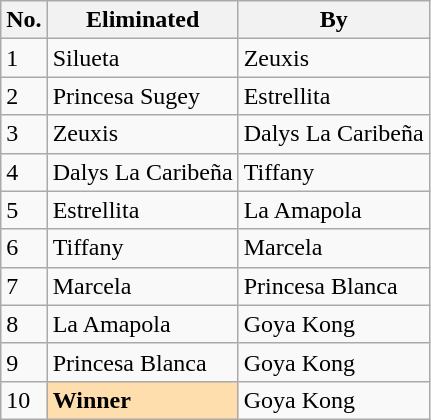<table class="wikitable sortable">
<tr>
<th><strong>No.</strong></th>
<th><strong>Eliminated</strong></th>
<th><strong>By</strong></th>
</tr>
<tr>
<td>1</td>
<td>Silueta</td>
<td>Zeuxis</td>
</tr>
<tr>
<td>2</td>
<td>Princesa Sugey</td>
<td>Estrellita</td>
</tr>
<tr>
<td>3</td>
<td>Zeuxis</td>
<td>Dalys La Caribeña</td>
</tr>
<tr>
<td>4</td>
<td>Dalys La Caribeña</td>
<td>Tiffany</td>
</tr>
<tr>
<td>5</td>
<td>Estrellita</td>
<td>La Amapola</td>
</tr>
<tr>
<td>6</td>
<td>Tiffany</td>
<td>Marcela</td>
</tr>
<tr>
<td>7</td>
<td>Marcela</td>
<td>Princesa Blanca</td>
</tr>
<tr>
<td>8</td>
<td>La Amapola</td>
<td>Goya Kong</td>
</tr>
<tr>
<td>9</td>
<td>Princesa Blanca</td>
<td>Goya Kong</td>
</tr>
<tr>
<td>10</td>
<td style="background: #ffdead;"><strong>Winner</strong></td>
<td>Goya Kong</td>
</tr>
</table>
